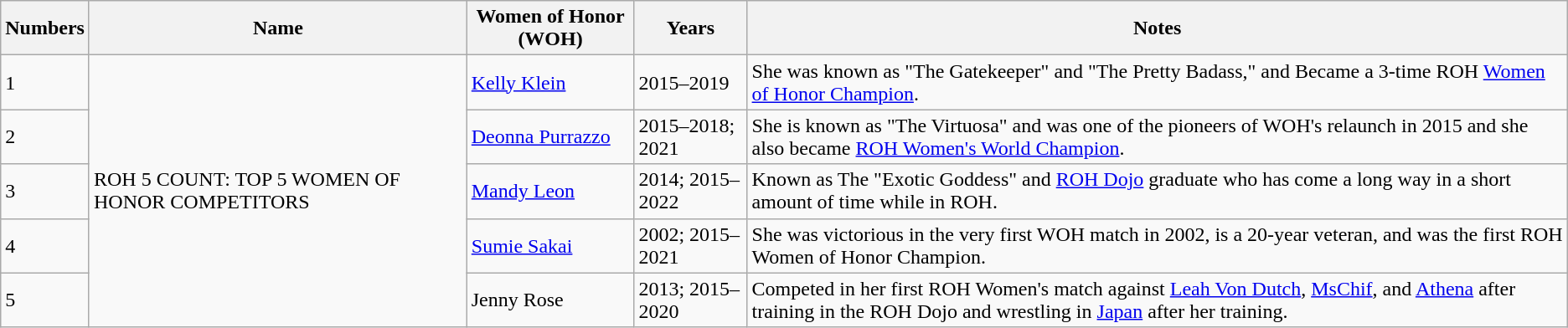<table class="wikitable">
<tr>
<th>Numbers</th>
<th>Name</th>
<th>Women of Honor (WOH)</th>
<th>Years</th>
<th>Notes</th>
</tr>
<tr>
<td>1</td>
<td rowspan="5">ROH 5 COUNT: TOP 5 WOMEN OF HONOR COMPETITORS</td>
<td><a href='#'>Kelly Klein</a></td>
<td>2015–2019</td>
<td>She was known as "The Gatekeeper" and "The Pretty Badass," and Became a 3-time ROH <a href='#'>Women of Honor Champion</a>.</td>
</tr>
<tr>
<td>2</td>
<td><a href='#'>Deonna Purrazzo</a></td>
<td>2015–2018; 2021</td>
<td>She is known as "The Virtuosa" and was one of the pioneers of WOH's relaunch in 2015 and she also became <a href='#'>ROH Women's World Champion</a>.</td>
</tr>
<tr>
<td>3</td>
<td><a href='#'>Mandy Leon</a></td>
<td>2014; 2015–2022</td>
<td>Known as The "Exotic Goddess" and <a href='#'>ROH Dojo</a> graduate who has come a long way in a short amount of time while in ROH.</td>
</tr>
<tr>
<td>4</td>
<td><a href='#'>Sumie Sakai</a></td>
<td>2002; 2015–2021</td>
<td>She was victorious in the very first WOH match in 2002, is a 20-year veteran, and was the first ROH Women of Honor Champion.</td>
</tr>
<tr>
<td>5</td>
<td>Jenny Rose</td>
<td>2013; 2015–2020</td>
<td>Competed in her first ROH Women's match against <a href='#'>Leah Von Dutch</a>, <a href='#'>MsChif</a>, and <a href='#'>Athena</a> after training in the ROH Dojo and wrestling in <a href='#'>Japan</a> after her training.</td>
</tr>
</table>
